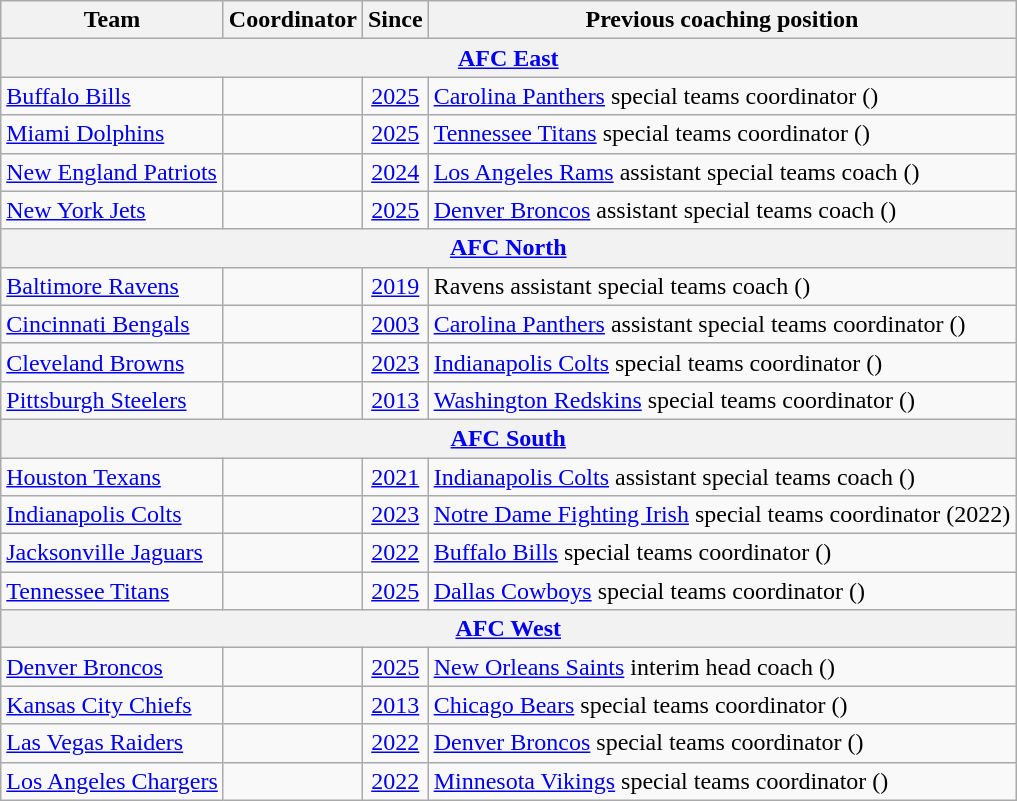<table class="wikitable sortable">
<tr>
<th>Team</th>
<th>Coordinator</th>
<th>Since</th>
<th>Previous coaching position</th>
</tr>
<tr>
<th colspan="4"><a href='#'>AFC East</a></th>
</tr>
<tr>
<td><a href='#'>Buffalo Bills</a></td>
<td></td>
<td align="center"><a href='#'>2025</a></td>
<td><a href='#'>Carolina Panthers</a> special teams coordinator ()</td>
</tr>
<tr>
<td><a href='#'>Miami Dolphins</a></td>
<td></td>
<td align="center"><a href='#'>2025</a></td>
<td><a href='#'>Tennessee Titans</a> special teams coordinator ()</td>
</tr>
<tr>
<td><a href='#'>New England Patriots</a></td>
<td></td>
<td align="center"><a href='#'>2024</a></td>
<td><a href='#'>Los Angeles Rams</a> assistant special teams coach ()</td>
</tr>
<tr>
<td><a href='#'>New York Jets</a></td>
<td></td>
<td align="center"><a href='#'>2025</a></td>
<td><a href='#'>Denver Broncos</a> assistant special teams coach ()</td>
</tr>
<tr>
<th colspan="4"><a href='#'>AFC North</a></th>
</tr>
<tr>
<td><a href='#'>Baltimore Ravens</a></td>
<td></td>
<td align="center"><a href='#'>2019</a></td>
<td>Ravens assistant special teams coach ()</td>
</tr>
<tr>
<td><a href='#'>Cincinnati Bengals</a></td>
<td></td>
<td align="center"><a href='#'>2003</a></td>
<td><a href='#'>Carolina Panthers</a> assistant special teams coordinator ()</td>
</tr>
<tr>
<td><a href='#'>Cleveland Browns</a></td>
<td></td>
<td align="center"><a href='#'>2023</a></td>
<td><a href='#'>Indianapolis Colts</a> special teams coordinator ()</td>
</tr>
<tr>
<td><a href='#'>Pittsburgh Steelers</a></td>
<td></td>
<td align="center"><a href='#'>2013</a></td>
<td><a href='#'>Washington Redskins</a> special teams coordinator ()</td>
</tr>
<tr>
<th colspan="4"><a href='#'>AFC South</a></th>
</tr>
<tr>
<td><a href='#'>Houston Texans</a></td>
<td></td>
<td align="center"><a href='#'>2021</a></td>
<td><a href='#'>Indianapolis Colts</a> assistant special teams coach ()</td>
</tr>
<tr>
<td><a href='#'>Indianapolis Colts</a></td>
<td></td>
<td align="center"><a href='#'>2023</a></td>
<td><a href='#'>Notre Dame Fighting Irish</a> special teams coordinator (2022)</td>
</tr>
<tr>
<td><a href='#'>Jacksonville Jaguars</a></td>
<td></td>
<td align="center"><a href='#'>2022</a></td>
<td><a href='#'>Buffalo Bills</a> special teams coordinator ()</td>
</tr>
<tr>
<td><a href='#'>Tennessee Titans</a></td>
<td></td>
<td align="center"><a href='#'>2025</a></td>
<td><a href='#'>Dallas Cowboys</a> special teams coordinator ()</td>
</tr>
<tr>
<th colspan="4"><a href='#'>AFC West</a></th>
</tr>
<tr>
<td><a href='#'>Denver Broncos</a></td>
<td></td>
<td align="center"><a href='#'>2025</a></td>
<td><a href='#'>New Orleans Saints</a> interim head coach ()</td>
</tr>
<tr>
<td><a href='#'>Kansas City Chiefs</a></td>
<td></td>
<td align="center"><a href='#'>2013</a></td>
<td><a href='#'>Chicago Bears</a> special teams coordinator ()</td>
</tr>
<tr>
<td><a href='#'>Las Vegas Raiders</a></td>
<td></td>
<td align="center"><a href='#'>2022</a></td>
<td><a href='#'>Denver Broncos</a> special teams coordinator ()</td>
</tr>
<tr>
<td><a href='#'>Los Angeles Chargers</a></td>
<td></td>
<td align="center"><a href='#'>2022</a></td>
<td><a href='#'>Minnesota Vikings</a> special teams coordinator ()</td>
</tr>
</table>
